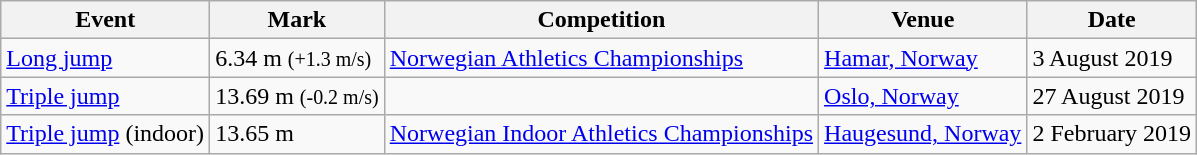<table class="wikitable">
<tr>
<th>Event</th>
<th>Mark</th>
<th>Competition</th>
<th>Venue</th>
<th>Date</th>
</tr>
<tr>
<td><a href='#'>Long jump</a></td>
<td>6.34 m <small>(+1.3 m/s)</small></td>
<td><a href='#'>Norwegian Athletics Championships</a></td>
<td><a href='#'>Hamar, Norway</a></td>
<td>3 August 2019</td>
</tr>
<tr>
<td><a href='#'>Triple jump</a></td>
<td>13.69 m <small>(-0.2 m/s)</small></td>
<td></td>
<td><a href='#'>Oslo, Norway</a></td>
<td>27 August 2019</td>
</tr>
<tr>
<td><a href='#'>Triple jump</a> (indoor)</td>
<td>13.65 m </td>
<td><a href='#'>Norwegian Indoor Athletics Championships</a></td>
<td><a href='#'>Haugesund, Norway</a></td>
<td>2 February 2019</td>
</tr>
</table>
